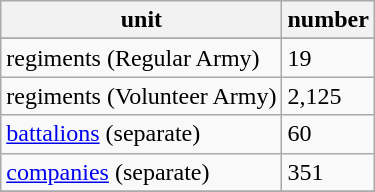<table class="wikitable" style="display: inline-table;">
<tr>
<th><strong>unit</strong></th>
<th><strong>number</strong></th>
</tr>
<tr>
</tr>
<tr>
<td>regiments (Regular Army)</td>
<td>19</td>
</tr>
<tr>
<td>regiments (Volunteer Army)</td>
<td>2,125</td>
</tr>
<tr>
<td><a href='#'>battalions</a> (separate)</td>
<td>60</td>
</tr>
<tr>
<td><a href='#'>companies</a> (separate)</td>
<td>351</td>
</tr>
<tr>
</tr>
</table>
